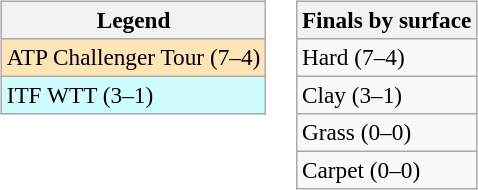<table>
<tr valign=top>
<td><br><table class=wikitable style=font-size:97%>
<tr>
<th>Legend</th>
</tr>
<tr style="background:moccasin;">
<td>ATP Challenger Tour (7–4)</td>
</tr>
<tr style="background:#cffcff;">
<td>ITF WTT (3–1)</td>
</tr>
</table>
</td>
<td><br><table class=wikitable style=font-size:97%>
<tr>
<th>Finals by surface</th>
</tr>
<tr>
<td>Hard (7–4)</td>
</tr>
<tr>
<td>Clay (3–1)</td>
</tr>
<tr>
<td>Grass (0–0)</td>
</tr>
<tr>
<td>Carpet (0–0)</td>
</tr>
</table>
</td>
</tr>
</table>
